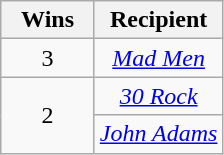<table class="wikitable sortable" rowspan="2" style="text-align:center;">
<tr>
<th scope="col" style="width:55px;">Wins</th>
<th scope="col" style="text-align:center;">Recipient</th>
</tr>
<tr>
<td rowspan=1 style="text-align:center">3</td>
<td><em><a href='#'>Mad Men</a></em></td>
</tr>
<tr>
<td rowspan=2 style="text-align:center">2</td>
<td><em><a href='#'>30 Rock</a></em></td>
</tr>
<tr>
<td><em><a href='#'>John Adams</a></em></td>
</tr>
</table>
